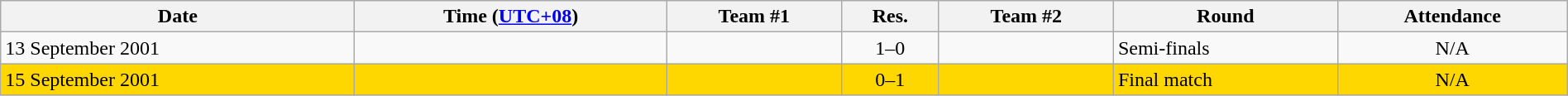<table class="wikitable" style="text-align:left; width:100%;">
<tr>
<th>Date</th>
<th>Time (<a href='#'>UTC+08</a>)</th>
<th>Team #1</th>
<th>Res.</th>
<th>Team #2</th>
<th>Round</th>
<th>Attendance</th>
</tr>
<tr>
<td>13 September 2001</td>
<td></td>
<td><strong></strong></td>
<td style="text-align:center;">1–0</td>
<td></td>
<td>Semi-finals</td>
<td style="text-align:center;">N/A</td>
</tr>
<tr bgcolor=gold>
<td>15 September 2001</td>
<td></td>
<td></td>
<td style="text-align:center;">0–1</td>
<td><strong></strong></td>
<td>Final match</td>
<td style="text-align:center;">N/A</td>
</tr>
</table>
